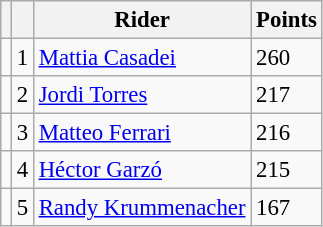<table class="wikitable" style="font-size: 95%;">
<tr>
<th></th>
<th></th>
<th>Rider</th>
<th>Points</th>
</tr>
<tr>
<td></td>
<td align=center>1</td>
<td> <a href='#'>Mattia Casadei</a></td>
<td align=left>260</td>
</tr>
<tr>
<td></td>
<td align=center>2</td>
<td> <a href='#'>Jordi Torres</a></td>
<td align=left>217</td>
</tr>
<tr>
<td></td>
<td align=center>3</td>
<td> <a href='#'>Matteo Ferrari</a></td>
<td align=left>216</td>
</tr>
<tr>
<td></td>
<td align=center>4</td>
<td> <a href='#'>Héctor Garzó</a></td>
<td align=left>215</td>
</tr>
<tr>
<td></td>
<td align=center>5</td>
<td> <a href='#'>Randy Krummenacher</a></td>
<td align=left>167</td>
</tr>
</table>
